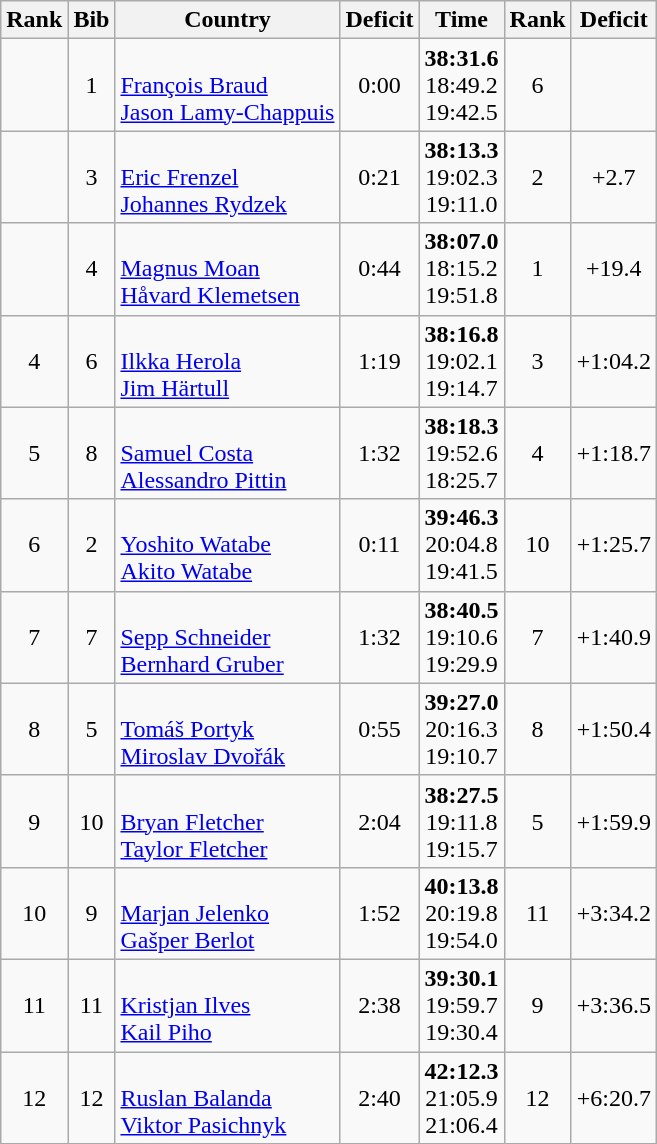<table class="wikitable sortable" style="text-align:center">
<tr>
<th>Rank</th>
<th>Bib</th>
<th>Country</th>
<th>Deficit</th>
<th>Time</th>
<th>Rank</th>
<th>Deficit</th>
</tr>
<tr>
<td></td>
<td>1</td>
<td align=left><br><a href='#'>François Braud</a><br><a href='#'>Jason Lamy-Chappuis</a></td>
<td>0:00</td>
<td><strong>38:31.6</strong><br>18:49.2<br>19:42.5</td>
<td>6</td>
<td></td>
</tr>
<tr>
<td></td>
<td>3</td>
<td align=left><br><a href='#'>Eric Frenzel</a><br><a href='#'>Johannes Rydzek</a></td>
<td>0:21</td>
<td><strong>38:13.3</strong><br>19:02.3<br>19:11.0</td>
<td>2</td>
<td>+2.7</td>
</tr>
<tr>
<td></td>
<td>4</td>
<td align=left><br><a href='#'>Magnus Moan</a><br><a href='#'>Håvard Klemetsen</a></td>
<td>0:44</td>
<td><strong>38:07.0</strong><br>18:15.2<br>19:51.8</td>
<td>1</td>
<td>+19.4</td>
</tr>
<tr>
<td>4</td>
<td>6</td>
<td align=left><br><a href='#'>Ilkka Herola</a><br><a href='#'>Jim Härtull</a></td>
<td>1:19</td>
<td><strong>38:16.8</strong><br>19:02.1<br>19:14.7</td>
<td>3</td>
<td>+1:04.2</td>
</tr>
<tr>
<td>5</td>
<td>8</td>
<td align=left><br><a href='#'>Samuel Costa</a><br><a href='#'>Alessandro Pittin</a></td>
<td>1:32</td>
<td><strong>38:18.3</strong><br>19:52.6<br>18:25.7</td>
<td>4</td>
<td>+1:18.7</td>
</tr>
<tr>
<td>6</td>
<td>2</td>
<td align=left><br><a href='#'>Yoshito Watabe</a><br><a href='#'>Akito Watabe</a></td>
<td>0:11</td>
<td><strong>39:46.3</strong><br>20:04.8<br>19:41.5</td>
<td>10</td>
<td>+1:25.7</td>
</tr>
<tr>
<td>7</td>
<td>7</td>
<td align=left><br><a href='#'>Sepp Schneider</a><br><a href='#'>Bernhard Gruber</a></td>
<td>1:32</td>
<td><strong>38:40.5</strong><br>19:10.6<br>19:29.9</td>
<td>7</td>
<td>+1:40.9</td>
</tr>
<tr>
<td>8</td>
<td>5</td>
<td align=left><br><a href='#'>Tomáš Portyk</a><br><a href='#'>Miroslav Dvořák</a></td>
<td>0:55</td>
<td><strong>39:27.0</strong><br>20:16.3<br>19:10.7</td>
<td>8</td>
<td>+1:50.4</td>
</tr>
<tr>
<td>9</td>
<td>10</td>
<td align=left><br><a href='#'>Bryan Fletcher</a><br><a href='#'>Taylor Fletcher</a></td>
<td>2:04</td>
<td><strong>38:27.5</strong><br>19:11.8<br>19:15.7</td>
<td>5</td>
<td>+1:59.9</td>
</tr>
<tr>
<td>10</td>
<td>9</td>
<td align=left><br><a href='#'>Marjan Jelenko</a><br><a href='#'>Gašper Berlot</a></td>
<td>1:52</td>
<td><strong>40:13.8</strong><br>20:19.8<br>19:54.0</td>
<td>11</td>
<td>+3:34.2</td>
</tr>
<tr>
<td>11</td>
<td>11</td>
<td align=left><br><a href='#'>Kristjan Ilves</a><br><a href='#'>Kail Piho</a></td>
<td>2:38</td>
<td><strong>39:30.1</strong><br>19:59.7<br>19:30.4</td>
<td>9</td>
<td>+3:36.5</td>
</tr>
<tr>
<td>12</td>
<td>12</td>
<td align=left><br><a href='#'>Ruslan Balanda</a><br><a href='#'>Viktor Pasichnyk</a></td>
<td>2:40</td>
<td><strong>42:12.3</strong><br>21:05.9<br>21:06.4</td>
<td>12</td>
<td>+6:20.7</td>
</tr>
</table>
